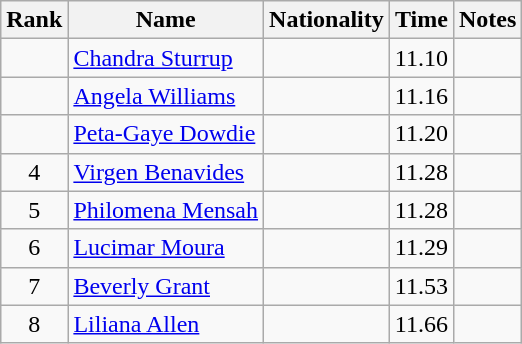<table class="wikitable sortable" style="text-align:center">
<tr>
<th>Rank</th>
<th>Name</th>
<th>Nationality</th>
<th>Time</th>
<th>Notes</th>
</tr>
<tr>
<td></td>
<td align=left><a href='#'>Chandra Sturrup</a></td>
<td align=left></td>
<td>11.10</td>
<td></td>
</tr>
<tr>
<td></td>
<td align=left><a href='#'>Angela Williams</a></td>
<td align=left></td>
<td>11.16</td>
<td></td>
</tr>
<tr>
<td></td>
<td align=left><a href='#'>Peta-Gaye Dowdie</a></td>
<td align=left></td>
<td>11.20</td>
<td></td>
</tr>
<tr>
<td>4</td>
<td align=left><a href='#'>Virgen Benavides</a></td>
<td align=left></td>
<td>11.28</td>
<td></td>
</tr>
<tr>
<td>5</td>
<td align=left><a href='#'>Philomena Mensah</a></td>
<td align=left></td>
<td>11.28</td>
<td></td>
</tr>
<tr>
<td>6</td>
<td align=left><a href='#'>Lucimar Moura</a></td>
<td align=left></td>
<td>11.29</td>
<td></td>
</tr>
<tr>
<td>7</td>
<td align=left><a href='#'>Beverly Grant</a></td>
<td align=left></td>
<td>11.53</td>
<td></td>
</tr>
<tr>
<td>8</td>
<td align=left><a href='#'>Liliana Allen</a></td>
<td align=left></td>
<td>11.66</td>
<td></td>
</tr>
</table>
